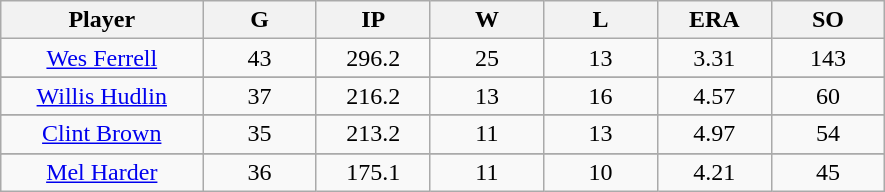<table class="wikitable sortable">
<tr>
<th bgcolor="#DDDDFF" width="16%">Player</th>
<th bgcolor="#DDDDFF" width="9%">G</th>
<th bgcolor="#DDDDFF" width="9%">IP</th>
<th bgcolor="#DDDDFF" width="9%">W</th>
<th bgcolor="#DDDDFF" width="9%">L</th>
<th bgcolor="#DDDDFF" width="9%">ERA</th>
<th bgcolor="#DDDDFF" width="9%">SO</th>
</tr>
<tr align="center">
<td><a href='#'>Wes Ferrell</a></td>
<td>43</td>
<td>296.2</td>
<td>25</td>
<td>13</td>
<td>3.31</td>
<td>143</td>
</tr>
<tr>
</tr>
<tr align="center">
<td><a href='#'>Willis Hudlin</a></td>
<td>37</td>
<td>216.2</td>
<td>13</td>
<td>16</td>
<td>4.57</td>
<td>60</td>
</tr>
<tr>
</tr>
<tr align="center">
<td><a href='#'>Clint Brown</a></td>
<td>35</td>
<td>213.2</td>
<td>11</td>
<td>13</td>
<td>4.97</td>
<td>54</td>
</tr>
<tr>
</tr>
<tr align="center">
<td><a href='#'>Mel Harder</a></td>
<td>36</td>
<td>175.1</td>
<td>11</td>
<td>10</td>
<td>4.21</td>
<td>45</td>
</tr>
</table>
